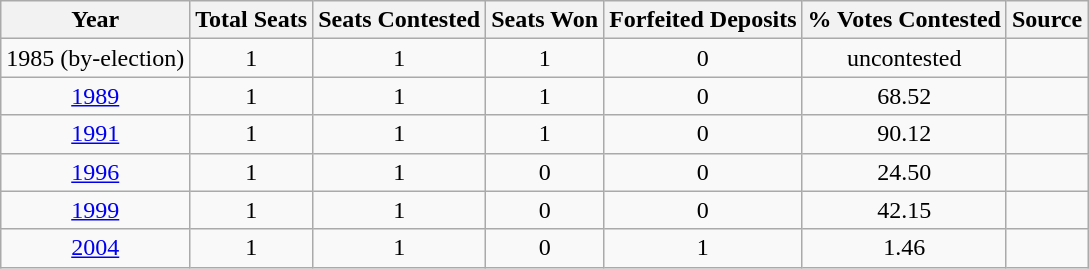<table class="wikitable sortable" style="text-align:center;">
<tr>
<th>Year</th>
<th>Total Seats</th>
<th>Seats Contested</th>
<th>Seats Won</th>
<th>Forfeited Deposits</th>
<th>% Votes Contested</th>
<th>Source</th>
</tr>
<tr>
<td>1985 (by-election)</td>
<td>1</td>
<td>1</td>
<td>1</td>
<td>0</td>
<td>uncontested</td>
<td></td>
</tr>
<tr>
<td><a href='#'>1989</a></td>
<td>1</td>
<td>1</td>
<td>1</td>
<td>0</td>
<td>68.52</td>
<td></td>
</tr>
<tr>
<td><a href='#'>1991</a></td>
<td>1</td>
<td>1</td>
<td>1</td>
<td>0</td>
<td>90.12</td>
<td></td>
</tr>
<tr>
<td><a href='#'>1996</a></td>
<td>1</td>
<td>1</td>
<td>0</td>
<td>0</td>
<td>24.50</td>
<td></td>
</tr>
<tr>
<td><a href='#'>1999</a></td>
<td>1</td>
<td>1</td>
<td>0</td>
<td>0</td>
<td>42.15</td>
<td></td>
</tr>
<tr>
<td><a href='#'>2004</a></td>
<td>1</td>
<td>1</td>
<td>0</td>
<td>1</td>
<td>1.46</td>
<td></td>
</tr>
</table>
